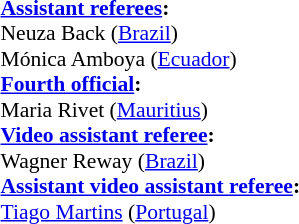<table width=50% style="font-size:90%">
<tr>
<td><br><strong><a href='#'>Assistant referees</a>:</strong>
<br>Neuza Back (<a href='#'>Brazil</a>)
<br>Mónica Amboya (<a href='#'>Ecuador</a>)
<br><strong><a href='#'>Fourth official</a>:</strong>
<br>Maria Rivet (<a href='#'>Mauritius</a>)
<br><strong><a href='#'>Video assistant referee</a>:</strong>
<br>Wagner Reway (<a href='#'>Brazil</a>)
<br><strong><a href='#'>Assistant video assistant referee</a>:</strong>
<br><a href='#'>Tiago Martins</a> (<a href='#'>Portugal</a>)</td>
</tr>
</table>
